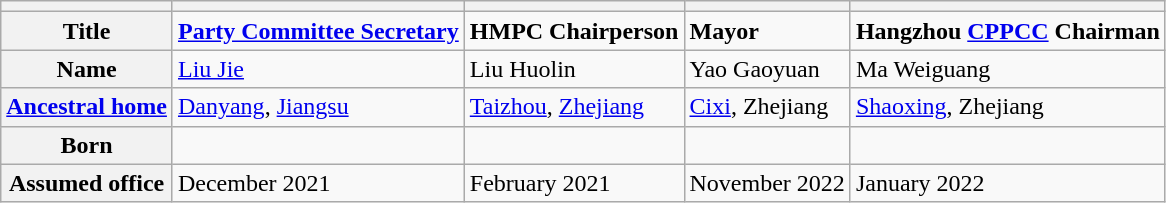<table class="wikitable">
<tr>
<th></th>
<th></th>
<th></th>
<th></th>
<th></th>
</tr>
<tr>
<th>Title</th>
<td><strong><a href='#'>Party Committee Secretary</a></strong></td>
<td><strong>HMPC Chairperson</strong></td>
<td><strong>Mayor</strong></td>
<td><strong>Hangzhou <a href='#'>CPPCC</a> Chairman</strong></td>
</tr>
<tr>
<th>Name</th>
<td><a href='#'>Liu Jie</a></td>
<td>Liu Huolin</td>
<td>Yao Gaoyuan</td>
<td>Ma Weiguang</td>
</tr>
<tr>
<th><a href='#'>Ancestral home</a></th>
<td><a href='#'>Danyang</a>, <a href='#'>Jiangsu</a></td>
<td><a href='#'>Taizhou</a>, <a href='#'>Zhejiang</a></td>
<td><a href='#'>Cixi</a>, Zhejiang</td>
<td><a href='#'>Shaoxing</a>, Zhejiang</td>
</tr>
<tr>
<th>Born</th>
<td></td>
<td></td>
<td></td>
<td></td>
</tr>
<tr>
<th>Assumed office</th>
<td>December 2021</td>
<td>February 2021</td>
<td>November 2022</td>
<td>January 2022</td>
</tr>
</table>
